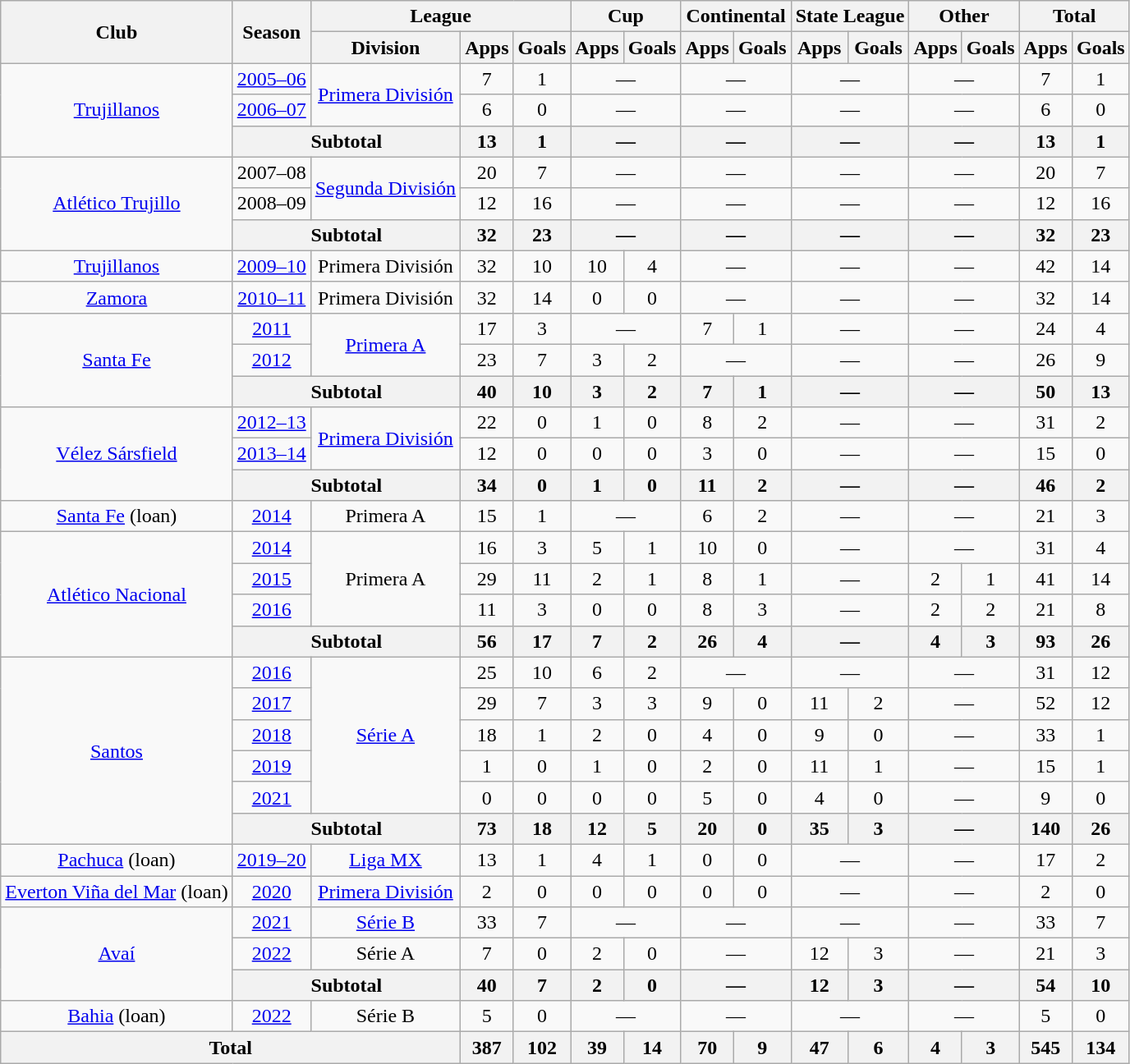<table class="wikitable" style="text-align: center;">
<tr>
<th rowspan="2">Club</th>
<th rowspan="2">Season</th>
<th colspan="3">League</th>
<th colspan="2">Cup</th>
<th colspan="2">Continental</th>
<th colspan="2">State League</th>
<th colspan="2">Other</th>
<th colspan="2">Total</th>
</tr>
<tr>
<th>Division</th>
<th>Apps</th>
<th>Goals</th>
<th>Apps</th>
<th>Goals</th>
<th>Apps</th>
<th>Goals</th>
<th>Apps</th>
<th>Goals</th>
<th>Apps</th>
<th>Goals</th>
<th>Apps</th>
<th>Goals</th>
</tr>
<tr>
<td rowspan="3" valign="center"><a href='#'>Trujillanos</a></td>
<td><a href='#'>2005–06</a></td>
<td rowspan="2"><a href='#'>Primera División</a></td>
<td>7</td>
<td>1</td>
<td colspan="2">—</td>
<td colspan="2">—</td>
<td colspan="2">—</td>
<td colspan="2">—</td>
<td>7</td>
<td>1</td>
</tr>
<tr>
<td><a href='#'>2006–07</a></td>
<td>6</td>
<td>0</td>
<td colspan="2">—</td>
<td colspan="2">—</td>
<td colspan="2">—</td>
<td colspan="2">—</td>
<td>6</td>
<td>0</td>
</tr>
<tr>
<th colspan="2">Subtotal</th>
<th>13</th>
<th>1</th>
<th colspan="2">—</th>
<th colspan="2">—</th>
<th colspan="2">—</th>
<th colspan="2">—</th>
<th>13</th>
<th>1</th>
</tr>
<tr>
<td rowspan="3" valign="center"><a href='#'>Atlético Trujillo</a></td>
<td>2007–08</td>
<td rowspan="2"><a href='#'>Segunda División</a></td>
<td>20</td>
<td>7</td>
<td colspan="2">—</td>
<td colspan="2">—</td>
<td colspan="2">—</td>
<td colspan="2">—</td>
<td>20</td>
<td>7</td>
</tr>
<tr>
<td>2008–09</td>
<td>12</td>
<td>16</td>
<td colspan="2">—</td>
<td colspan="2">—</td>
<td colspan="2">—</td>
<td colspan="2">—</td>
<td>12</td>
<td>16</td>
</tr>
<tr>
<th colspan="2">Subtotal</th>
<th>32</th>
<th>23</th>
<th colspan="2">—</th>
<th colspan="2">—</th>
<th colspan="2">—</th>
<th colspan="2">—</th>
<th>32</th>
<th>23</th>
</tr>
<tr>
<td valign="center"><a href='#'>Trujillanos</a></td>
<td><a href='#'>2009–10</a></td>
<td>Primera División</td>
<td>32</td>
<td>10</td>
<td>10</td>
<td>4</td>
<td colspan="2">—</td>
<td colspan="2">—</td>
<td colspan="2">—</td>
<td>42</td>
<td>14</td>
</tr>
<tr>
<td valign="center"><a href='#'>Zamora</a></td>
<td><a href='#'>2010–11</a></td>
<td>Primera División</td>
<td>32</td>
<td>14</td>
<td>0</td>
<td>0</td>
<td colspan="2">—</td>
<td colspan="2">—</td>
<td colspan="2">—</td>
<td>32</td>
<td>14</td>
</tr>
<tr>
<td rowspan="3" valign="center"><a href='#'>Santa Fe</a></td>
<td><a href='#'>2011</a></td>
<td rowspan="2"><a href='#'>Primera A</a></td>
<td>17</td>
<td>3</td>
<td colspan="2">—</td>
<td>7</td>
<td>1</td>
<td colspan="2">—</td>
<td colspan="2">—</td>
<td>24</td>
<td>4</td>
</tr>
<tr>
<td><a href='#'>2012</a></td>
<td>23</td>
<td>7</td>
<td>3</td>
<td>2</td>
<td colspan="2">—</td>
<td colspan="2">—</td>
<td colspan="2">—</td>
<td>26</td>
<td>9</td>
</tr>
<tr>
<th colspan="2">Subtotal</th>
<th>40</th>
<th>10</th>
<th>3</th>
<th>2</th>
<th>7</th>
<th>1</th>
<th colspan="2">—</th>
<th colspan="2">—</th>
<th>50</th>
<th>13</th>
</tr>
<tr>
<td rowspan="3" valign="center"><a href='#'>Vélez Sársfield</a></td>
<td><a href='#'>2012–13</a></td>
<td rowspan="2"><a href='#'>Primera División</a></td>
<td>22</td>
<td>0</td>
<td>1</td>
<td>0</td>
<td>8</td>
<td>2</td>
<td colspan="2">—</td>
<td colspan="2">—</td>
<td>31</td>
<td>2</td>
</tr>
<tr>
<td><a href='#'>2013–14</a></td>
<td>12</td>
<td>0</td>
<td>0</td>
<td>0</td>
<td>3</td>
<td>0</td>
<td colspan="2">—</td>
<td colspan="2">—</td>
<td>15</td>
<td>0</td>
</tr>
<tr>
<th colspan="2">Subtotal</th>
<th>34</th>
<th>0</th>
<th>1</th>
<th>0</th>
<th>11</th>
<th>2</th>
<th colspan="2">—</th>
<th colspan="2">—</th>
<th>46</th>
<th>2</th>
</tr>
<tr>
<td valign="center"><a href='#'>Santa Fe</a> (loan)</td>
<td><a href='#'>2014</a></td>
<td>Primera A</td>
<td>15</td>
<td>1</td>
<td colspan="2">—</td>
<td>6</td>
<td>2</td>
<td colspan="2">—</td>
<td colspan="2">—</td>
<td>21</td>
<td>3</td>
</tr>
<tr>
<td rowspan="4" valign="center"><a href='#'>Atlético Nacional</a></td>
<td><a href='#'>2014</a></td>
<td rowspan="3">Primera A</td>
<td>16</td>
<td>3</td>
<td>5</td>
<td>1</td>
<td>10</td>
<td>0</td>
<td colspan="2">—</td>
<td colspan="2">—</td>
<td>31</td>
<td>4</td>
</tr>
<tr>
<td><a href='#'>2015</a></td>
<td>29</td>
<td>11</td>
<td>2</td>
<td>1</td>
<td>8</td>
<td>1</td>
<td colspan="2">—</td>
<td>2</td>
<td>1</td>
<td>41</td>
<td>14</td>
</tr>
<tr>
<td><a href='#'>2016</a></td>
<td>11</td>
<td>3</td>
<td>0</td>
<td>0</td>
<td>8</td>
<td>3</td>
<td colspan="2">—</td>
<td>2</td>
<td>2</td>
<td>21</td>
<td>8</td>
</tr>
<tr>
<th colspan="2">Subtotal</th>
<th>56</th>
<th>17</th>
<th>7</th>
<th>2</th>
<th>26</th>
<th>4</th>
<th colspan="2">—</th>
<th>4</th>
<th>3</th>
<th>93</th>
<th>26</th>
</tr>
<tr>
<td rowspan=6 valign="center"><a href='#'>Santos</a></td>
<td><a href='#'>2016</a></td>
<td rowspan=5><a href='#'>Série A</a></td>
<td>25</td>
<td>10</td>
<td>6</td>
<td>2</td>
<td colspan="2">—</td>
<td colspan="2">—</td>
<td colspan="2">—</td>
<td>31</td>
<td>12</td>
</tr>
<tr>
<td><a href='#'>2017</a></td>
<td>29</td>
<td>7</td>
<td>3</td>
<td>3</td>
<td>9</td>
<td>0</td>
<td>11</td>
<td>2</td>
<td colspan="2">—</td>
<td>52</td>
<td>12</td>
</tr>
<tr>
<td><a href='#'>2018</a></td>
<td>18</td>
<td>1</td>
<td>2</td>
<td>0</td>
<td>4</td>
<td>0</td>
<td>9</td>
<td>0</td>
<td colspan="2">—</td>
<td>33</td>
<td>1</td>
</tr>
<tr>
<td><a href='#'>2019</a></td>
<td>1</td>
<td>0</td>
<td>1</td>
<td>0</td>
<td>2</td>
<td>0</td>
<td>11</td>
<td>1</td>
<td colspan="2">—</td>
<td>15</td>
<td>1</td>
</tr>
<tr>
<td><a href='#'>2021</a></td>
<td>0</td>
<td>0</td>
<td>0</td>
<td>0</td>
<td>5</td>
<td>0</td>
<td>4</td>
<td>0</td>
<td colspan="2">—</td>
<td>9</td>
<td>0</td>
</tr>
<tr>
<th colspan="2">Subtotal</th>
<th>73</th>
<th>18</th>
<th>12</th>
<th>5</th>
<th>20</th>
<th>0</th>
<th>35</th>
<th>3</th>
<th colspan="2">—</th>
<th>140</th>
<th>26</th>
</tr>
<tr>
<td valign="center"><a href='#'>Pachuca</a> (loan)</td>
<td><a href='#'>2019–20</a></td>
<td><a href='#'>Liga MX</a></td>
<td>13</td>
<td>1</td>
<td>4</td>
<td>1</td>
<td>0</td>
<td>0</td>
<td colspan="2">—</td>
<td colspan="2">—</td>
<td>17</td>
<td>2</td>
</tr>
<tr>
<td valign="center"><a href='#'>Everton Viña del Mar</a> (loan)</td>
<td><a href='#'>2020</a></td>
<td><a href='#'>Primera División</a></td>
<td>2</td>
<td>0</td>
<td>0</td>
<td>0</td>
<td>0</td>
<td>0</td>
<td colspan="2">—</td>
<td colspan="2">—</td>
<td>2</td>
<td>0</td>
</tr>
<tr>
<td rowspan=3 valign="center"><a href='#'>Avaí</a></td>
<td><a href='#'>2021</a></td>
<td><a href='#'>Série B</a></td>
<td>33</td>
<td>7</td>
<td colspan="2">—</td>
<td colspan="2">—</td>
<td colspan="2">—</td>
<td colspan="2">—</td>
<td>33</td>
<td>7</td>
</tr>
<tr>
<td><a href='#'>2022</a></td>
<td>Série A</td>
<td>7</td>
<td>0</td>
<td>2</td>
<td>0</td>
<td colspan="2">—</td>
<td>12</td>
<td>3</td>
<td colspan="2">—</td>
<td>21</td>
<td>3</td>
</tr>
<tr>
<th colspan="2">Subtotal</th>
<th>40</th>
<th>7</th>
<th>2</th>
<th>0</th>
<th colspan="2">—</th>
<th>12</th>
<th>3</th>
<th colspan="2">—</th>
<th>54</th>
<th>10</th>
</tr>
<tr>
<td valign="center"><a href='#'>Bahia</a> (loan)</td>
<td><a href='#'>2022</a></td>
<td>Série B</td>
<td>5</td>
<td>0</td>
<td colspan="2">—</td>
<td colspan="2">—</td>
<td colspan="2">—</td>
<td colspan="2">—</td>
<td>5</td>
<td>0</td>
</tr>
<tr>
<th colspan="3"><strong>Total</strong></th>
<th>387</th>
<th>102</th>
<th>39</th>
<th>14</th>
<th>70</th>
<th>9</th>
<th>47</th>
<th>6</th>
<th>4</th>
<th>3</th>
<th>545</th>
<th>134</th>
</tr>
</table>
